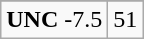<table class="wikitable">
<tr align="center">
</tr>
<tr align="center">
<td><strong>UNC</strong> -7.5</td>
<td>51</td>
</tr>
</table>
